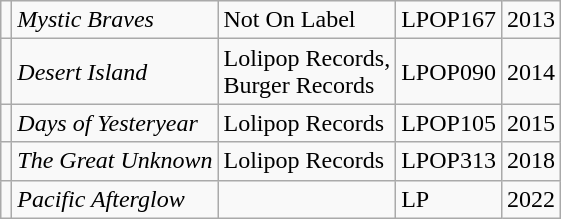<table class="wikitable">
<tr>
<td></td>
<td><em>Mystic Braves</em></td>
<td>Not On Label</td>
<td>LPOP167</td>
<td>2013</td>
</tr>
<tr>
<td></td>
<td><em>Desert Island</em></td>
<td>Lolipop Records,<br>Burger Records</td>
<td>LPOP090</td>
<td>2014</td>
</tr>
<tr>
<td></td>
<td><em>Days of Yesteryear</em></td>
<td>Lolipop Records</td>
<td>LPOP105</td>
<td>2015</td>
</tr>
<tr>
<td></td>
<td><em>The Great Unknown</em></td>
<td>Lolipop Records</td>
<td>LPOP313</td>
<td>2018</td>
</tr>
<tr>
<td></td>
<td><em>Pacific Afterglow</em></td>
<td></td>
<td>LP</td>
<td>2022</td>
</tr>
</table>
